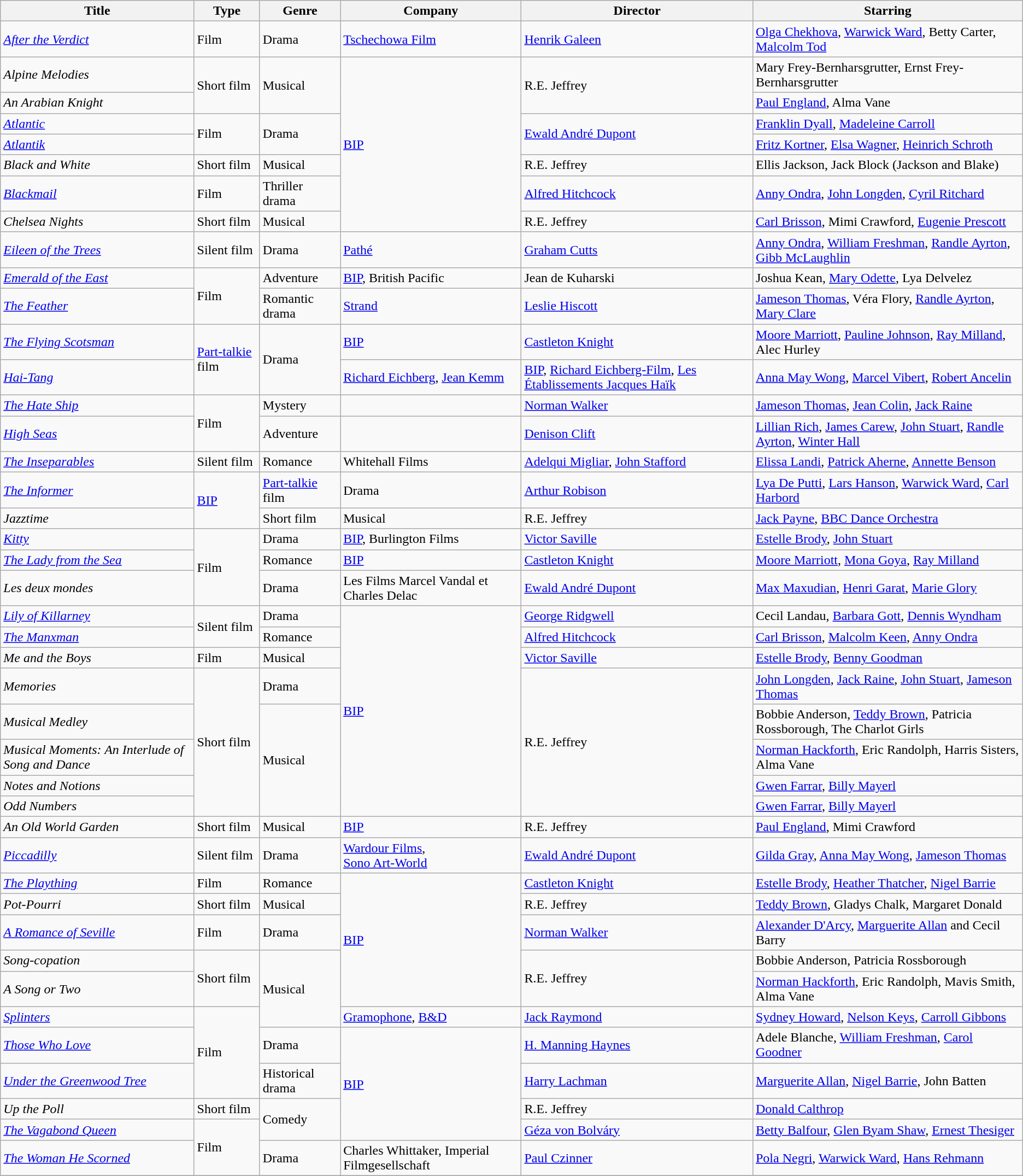<table class="wikitable unsortable">
<tr>
<th>Title</th>
<th>Type</th>
<th>Genre</th>
<th>Company</th>
<th>Director</th>
<th>Starring</th>
</tr>
<tr>
<td><em><a href='#'>After the Verdict</a></em></td>
<td>Film</td>
<td>Drama</td>
<td><a href='#'>Tschechowa Film</a></td>
<td><a href='#'>Henrik Galeen</a></td>
<td><a href='#'>Olga Chekhova</a>, <a href='#'>Warwick Ward</a>, Betty Carter, <a href='#'>Malcolm Tod</a></td>
</tr>
<tr>
<td><em>Alpine Melodies</em></td>
<td rowspan="2">Short film</td>
<td rowspan="2">Musical</td>
<td rowspan="7"><a href='#'>BIP</a></td>
<td rowspan="2">R.E. Jeffrey</td>
<td>Mary Frey-Bernharsgrutter, Ernst Frey-Bernharsgrutter</td>
</tr>
<tr>
<td><em>An Arabian Knight</em></td>
<td><a href='#'>Paul England</a>, Alma Vane</td>
</tr>
<tr>
<td><em><a href='#'>Atlantic</a></em></td>
<td rowspan="2">Film</td>
<td rowspan="2">Drama</td>
<td rowspan="2"><a href='#'>Ewald André Dupont</a></td>
<td><a href='#'>Franklin Dyall</a>, <a href='#'>Madeleine Carroll</a></td>
</tr>
<tr>
<td><em><a href='#'>Atlantik</a></em></td>
<td><a href='#'>Fritz Kortner</a>, <a href='#'>Elsa Wagner</a>, <a href='#'>Heinrich Schroth</a></td>
</tr>
<tr>
<td><em>Black and White</em></td>
<td>Short film</td>
<td>Musical</td>
<td>R.E. Jeffrey</td>
<td>Ellis Jackson, Jack Block (Jackson and Blake)</td>
</tr>
<tr>
<td><em><a href='#'>Blackmail</a></em></td>
<td>Film</td>
<td>Thriller drama</td>
<td><a href='#'>Alfred Hitchcock</a></td>
<td><a href='#'>Anny Ondra</a>, <a href='#'>John Longden</a>, <a href='#'>Cyril Ritchard</a></td>
</tr>
<tr>
<td><em>Chelsea Nights</em></td>
<td>Short film</td>
<td>Musical</td>
<td>R.E. Jeffrey</td>
<td><a href='#'>Carl Brisson</a>, Mimi Crawford, <a href='#'>Eugenie Prescott</a></td>
</tr>
<tr>
<td><em><a href='#'>Eileen of the Trees</a></em></td>
<td>Silent film</td>
<td>Drama</td>
<td><a href='#'>Pathé</a></td>
<td><a href='#'>Graham Cutts</a></td>
<td><a href='#'>Anny Ondra</a>, <a href='#'>William Freshman</a>, <a href='#'>Randle Ayrton</a>, <a href='#'>Gibb McLaughlin</a></td>
</tr>
<tr>
<td><em><a href='#'>Emerald of the East</a></em></td>
<td rowspan="2">Film</td>
<td>Adventure</td>
<td><a href='#'>BIP</a>, British Pacific</td>
<td>Jean de Kuharski</td>
<td>Joshua Kean, <a href='#'>Mary Odette</a>, Lya Delvelez</td>
</tr>
<tr>
<td><em><a href='#'>The Feather</a></em></td>
<td>Romantic drama</td>
<td><a href='#'>Strand</a></td>
<td><a href='#'>Leslie Hiscott</a></td>
<td><a href='#'>Jameson Thomas</a>, Véra Flory, <a href='#'>Randle Ayrton</a>, <a href='#'>Mary Clare</a></td>
</tr>
<tr>
<td><em><a href='#'>The Flying Scotsman</a></em></td>
<td rowspan="2"><a href='#'>Part-talkie</a> film</td>
<td rowspan="2">Drama</td>
<td><a href='#'>BIP</a></td>
<td><a href='#'>Castleton Knight</a></td>
<td><a href='#'>Moore Marriott</a>, <a href='#'>Pauline Johnson</a>, <a href='#'>Ray Milland</a>, Alec Hurley</td>
</tr>
<tr>
<td><em><a href='#'>Hai-Tang</a></em></td>
<td><a href='#'>Richard Eichberg</a>, <a href='#'>Jean Kemm</a></td>
<td><a href='#'>BIP</a>, <a href='#'>Richard Eichberg-Film</a>, <a href='#'>Les Établissements Jacques Haïk</a></td>
<td><a href='#'>Anna May Wong</a>, <a href='#'>Marcel Vibert</a>, <a href='#'>Robert Ancelin</a></td>
</tr>
<tr>
<td><em><a href='#'>The Hate Ship</a></em></td>
<td rowspan="2">Film</td>
<td>Mystery</td>
<td></td>
<td><a href='#'>Norman Walker</a></td>
<td><a href='#'>Jameson Thomas</a>, <a href='#'>Jean Colin</a>, <a href='#'>Jack Raine</a></td>
</tr>
<tr>
<td><em><a href='#'>High Seas</a></em></td>
<td>Adventure</td>
<td></td>
<td><a href='#'>Denison Clift</a></td>
<td><a href='#'>Lillian Rich</a>, <a href='#'>James Carew</a>, <a href='#'>John Stuart</a>, <a href='#'>Randle Ayrton</a>, <a href='#'>Winter Hall</a></td>
</tr>
<tr>
<td><em><a href='#'>The Inseparables</a></em></td>
<td>Silent film</td>
<td>Romance</td>
<td>Whitehall Films</td>
<td><a href='#'>Adelqui Migliar</a>, <a href='#'>John Stafford</a></td>
<td><a href='#'>Elissa Landi</a>, <a href='#'>Patrick Aherne</a>, <a href='#'>Annette Benson</a></td>
</tr>
<tr>
<td><em><a href='#'>The Informer</a></em></td>
<td rowspan="2"><a href='#'>BIP</a></td>
<td><a href='#'>Part-talkie</a> film</td>
<td>Drama</td>
<td><a href='#'>Arthur Robison</a></td>
<td><a href='#'>Lya De Putti</a>, <a href='#'>Lars Hanson</a>, <a href='#'>Warwick Ward</a>, <a href='#'>Carl Harbord</a></td>
</tr>
<tr>
<td><em>Jazztime</em></td>
<td>Short film</td>
<td>Musical</td>
<td>R.E. Jeffrey</td>
<td><a href='#'>Jack Payne</a>, <a href='#'>BBC Dance Orchestra</a></td>
</tr>
<tr>
<td><em><a href='#'>Kitty</a></em></td>
<td rowspan="3">Film</td>
<td>Drama</td>
<td><a href='#'>BIP</a>, Burlington Films</td>
<td><a href='#'>Victor Saville</a></td>
<td><a href='#'>Estelle Brody</a>, <a href='#'>John Stuart</a></td>
</tr>
<tr>
<td><em><a href='#'>The Lady from the Sea</a></em></td>
<td>Romance</td>
<td><a href='#'>BIP</a></td>
<td><a href='#'>Castleton Knight</a></td>
<td><a href='#'>Moore Marriott</a>, <a href='#'>Mona Goya</a>, <a href='#'>Ray Milland</a></td>
</tr>
<tr>
<td><em>Les deux mondes</em></td>
<td>Drama</td>
<td>Les Films Marcel Vandal et Charles Delac</td>
<td><a href='#'>Ewald André Dupont</a></td>
<td><a href='#'>Max Maxudian</a>, <a href='#'>Henri Garat</a>, <a href='#'>Marie Glory</a></td>
</tr>
<tr>
<td><em><a href='#'>Lily of Killarney</a></em></td>
<td rowspan="2">Silent film</td>
<td>Drama</td>
<td rowspan="8"><a href='#'>BIP</a></td>
<td><a href='#'>George Ridgwell</a></td>
<td>Cecil Landau, <a href='#'>Barbara Gott</a>, <a href='#'>Dennis Wyndham</a></td>
</tr>
<tr>
<td><em><a href='#'>The Manxman</a></em></td>
<td>Romance</td>
<td><a href='#'>Alfred Hitchcock</a></td>
<td><a href='#'>Carl Brisson</a>, <a href='#'>Malcolm Keen</a>, <a href='#'>Anny Ondra</a></td>
</tr>
<tr>
<td><em>Me and the Boys</em></td>
<td>Film</td>
<td>Musical</td>
<td><a href='#'>Victor Saville</a></td>
<td><a href='#'>Estelle Brody</a>, <a href='#'>Benny Goodman</a></td>
</tr>
<tr>
<td><em>Memories</em></td>
<td rowspan="5">Short film</td>
<td>Drama</td>
<td rowspan="5">R.E. Jeffrey</td>
<td><a href='#'>John Longden</a>, <a href='#'>Jack Raine</a>, <a href='#'>John Stuart</a>, <a href='#'>Jameson Thomas</a></td>
</tr>
<tr>
<td><em>Musical Medley</em></td>
<td rowspan="4">Musical</td>
<td>Bobbie Anderson, <a href='#'>Teddy Brown</a>, Patricia Rossborough, The Charlot Girls</td>
</tr>
<tr>
<td><em>Musical Moments: An Interlude of Song and Dance</em></td>
<td><a href='#'>Norman Hackforth</a>, Eric Randolph, Harris Sisters, Alma Vane</td>
</tr>
<tr>
<td><em>Notes and Notions</em></td>
<td><a href='#'>Gwen Farrar</a>, <a href='#'>Billy Mayerl</a></td>
</tr>
<tr>
<td><em>Odd Numbers</em></td>
<td><a href='#'>Gwen Farrar</a>, <a href='#'>Billy Mayerl</a></td>
</tr>
<tr>
<td><em>An Old World Garden</em></td>
<td>Short film</td>
<td>Musical</td>
<td><a href='#'>BIP</a></td>
<td>R.E. Jeffrey</td>
<td><a href='#'>Paul England</a>, Mimi Crawford</td>
</tr>
<tr>
<td><em><a href='#'>Piccadilly</a></em></td>
<td>Silent film</td>
<td>Drama</td>
<td><a href='#'>Wardour Films</a>,<br><a href='#'>Sono Art-World</a></td>
<td><a href='#'>Ewald André Dupont</a></td>
<td><a href='#'>Gilda Gray</a>, <a href='#'>Anna May Wong</a>, <a href='#'>Jameson Thomas</a></td>
</tr>
<tr>
<td><em><a href='#'>The Plaything</a></em></td>
<td>Film</td>
<td>Romance</td>
<td rowspan="5"><a href='#'>BIP</a></td>
<td><a href='#'>Castleton Knight</a></td>
<td><a href='#'>Estelle Brody</a>, <a href='#'>Heather Thatcher</a>, <a href='#'>Nigel Barrie</a></td>
</tr>
<tr>
<td><em>Pot-Pourri</em></td>
<td>Short film</td>
<td>Musical</td>
<td>R.E. Jeffrey</td>
<td><a href='#'>Teddy Brown</a>, Gladys Chalk, Margaret Donald</td>
</tr>
<tr>
<td><em><a href='#'>A Romance of Seville</a></em></td>
<td>Film</td>
<td>Drama</td>
<td><a href='#'>Norman Walker</a></td>
<td><a href='#'>Alexander D'Arcy</a>, <a href='#'>Marguerite Allan</a> and Cecil Barry</td>
</tr>
<tr>
<td><em>Song-copation</em></td>
<td rowspan="2">Short film</td>
<td rowspan="3">Musical</td>
<td rowspan="2">R.E. Jeffrey</td>
<td>Bobbie Anderson, Patricia Rossborough</td>
</tr>
<tr>
<td><em>A Song or Two</em></td>
<td><a href='#'>Norman Hackforth</a>, Eric Randolph, Mavis Smith, Alma Vane</td>
</tr>
<tr>
<td><em><a href='#'>Splinters</a></em></td>
<td rowspan="3">Film</td>
<td><a href='#'>Gramophone</a>, <a href='#'>B&D</a></td>
<td><a href='#'>Jack Raymond</a></td>
<td><a href='#'>Sydney Howard</a>, <a href='#'>Nelson Keys</a>, <a href='#'>Carroll Gibbons</a></td>
</tr>
<tr>
<td><em><a href='#'>Those Who Love</a></em></td>
<td>Drama</td>
<td rowspan="4"><a href='#'>BIP</a></td>
<td><a href='#'>H. Manning Haynes</a></td>
<td>Adele Blanche, <a href='#'>William Freshman</a>, <a href='#'>Carol Goodner</a></td>
</tr>
<tr>
<td><em><a href='#'>Under the Greenwood Tree</a></em></td>
<td>Historical drama</td>
<td><a href='#'>Harry Lachman</a></td>
<td><a href='#'>Marguerite Allan</a>, <a href='#'>Nigel Barrie</a>, John Batten</td>
</tr>
<tr>
<td><em>Up the Poll</em></td>
<td>Short film</td>
<td rowspan="2">Comedy</td>
<td>R.E. Jeffrey</td>
<td><a href='#'>Donald Calthrop</a></td>
</tr>
<tr>
<td><em><a href='#'>The Vagabond Queen</a></em></td>
<td rowspan="2">Film</td>
<td><a href='#'>Géza von Bolváry</a></td>
<td><a href='#'>Betty Balfour</a>, <a href='#'>Glen Byam Shaw</a>, <a href='#'>Ernest Thesiger</a></td>
</tr>
<tr>
<td><em><a href='#'>The Woman He Scorned</a></em></td>
<td>Drama</td>
<td>Charles Whittaker, Imperial Filmgesellschaft</td>
<td><a href='#'>Paul Czinner</a></td>
<td><a href='#'>Pola Negri</a>, <a href='#'>Warwick Ward</a>, <a href='#'>Hans Rehmann</a></td>
</tr>
<tr>
</tr>
</table>
